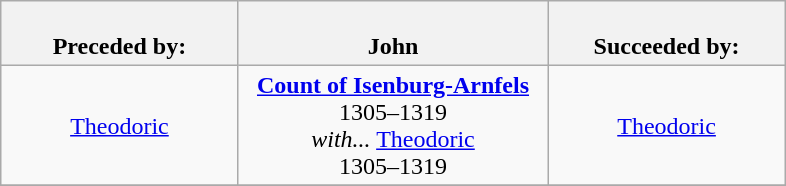<table class="wikitable" style="margin:1em auto;">
<tr align="center">
<th width=150px><br>Preceded by:</th>
<th width=200px><br>John</th>
<th width=150px><br>Succeeded by:</th>
</tr>
<tr align="center">
<td><a href='#'>Theodoric</a></td>
<td><strong><a href='#'>Count of Isenburg-Arnfels</a></strong><br>1305–1319<br><em>with...</em> <a href='#'>Theodoric</a><br>1305–1319</td>
<td><a href='#'>Theodoric</a></td>
</tr>
<tr>
</tr>
</table>
